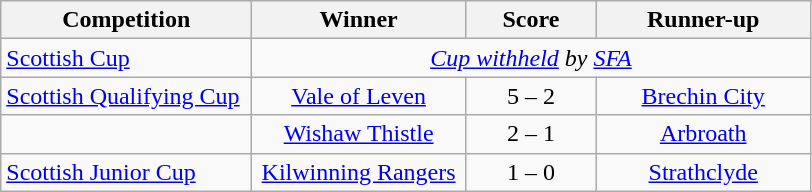<table class="wikitable" style="text-align: center;">
<tr>
<th width=160>Competition</th>
<th width=135>Winner</th>
<th width=80>Score</th>
<th width=135>Runner-up</th>
</tr>
<tr>
<td align=left><a href='#'>Scottish Cup</a></td>
<td colspan = "3"><em><a href='#'>Cup withheld</a> by  <a href='#'>SFA</a></em></td>
</tr>
<tr>
<td align=left><a href='#'>Scottish Qualifying Cup</a></td>
<td><a href='#'>Vale of Leven</a></td>
<td>5 – 2</td>
<td><a href='#'>Brechin City</a></td>
</tr>
<tr>
<td align=left></td>
<td><a href='#'>Wishaw Thistle</a></td>
<td>2 – 1</td>
<td><a href='#'>Arbroath</a></td>
</tr>
<tr>
<td align=left><a href='#'>Scottish Junior Cup</a></td>
<td><a href='#'>Kilwinning Rangers</a></td>
<td>1 – 0</td>
<td><a href='#'>Strathclyde</a></td>
</tr>
</table>
